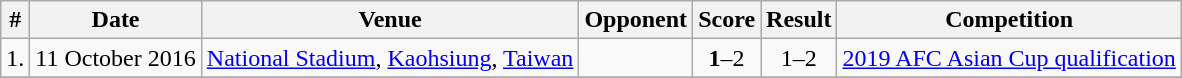<table class="wikitable">
<tr>
<th>#</th>
<th>Date</th>
<th>Venue</th>
<th>Opponent</th>
<th>Score</th>
<th>Result</th>
<th>Competition</th>
</tr>
<tr>
<td>1.</td>
<td>11 October 2016</td>
<td><a href='#'>National Stadium</a>, <a href='#'>Kaohsiung</a>, <a href='#'>Taiwan</a></td>
<td></td>
<td align=center><strong>1</strong>–2</td>
<td align=center>1–2</td>
<td><a href='#'>2019 AFC Asian Cup qualification</a></td>
</tr>
<tr>
</tr>
</table>
